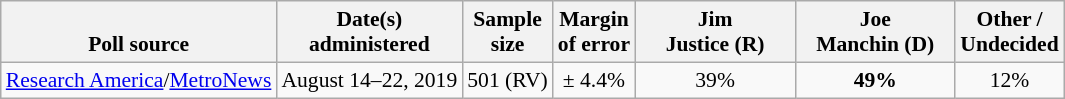<table class="wikitable" style="font-size:90%;text-align:center;">
<tr valign=bottom>
<th>Poll source</th>
<th>Date(s)<br>administered</th>
<th>Sample<br>size</th>
<th>Margin<br>of error</th>
<th style="width:100px;">Jim<br>Justice (R)</th>
<th style="width:100px;">Joe<br>Manchin (D)</th>
<th>Other /<br>Undecided</th>
</tr>
<tr>
<td style="text-align:left;"><a href='#'>Research America</a>/<a href='#'>MetroNews</a></td>
<td>August 14–22, 2019</td>
<td>501 (RV)</td>
<td>± 4.4%</td>
<td>39%</td>
<td><strong>49%</strong></td>
<td>12%</td>
</tr>
</table>
